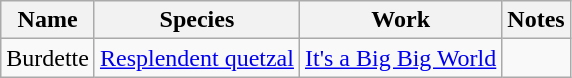<table class="wikitable">
<tr>
<th>Name</th>
<th>Species</th>
<th>Work</th>
<th>Notes</th>
</tr>
<tr>
<td>Burdette</td>
<td><a href='#'>Resplendent quetzal</a></td>
<td><a href='#'>It's a Big Big World</a></td>
<td></td>
</tr>
</table>
